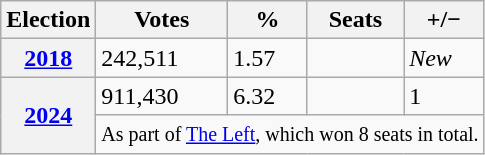<table class=wikitable>
<tr>
<th>Election</th>
<th>Votes</th>
<th>%</th>
<th>Seats</th>
<th>+/−</th>
</tr>
<tr>
<th><a href='#'>2018</a></th>
<td>242,511</td>
<td>1.57 </td>
<td></td>
<td><em>New</em></td>
</tr>
<tr>
<th rowspan="2"><a href='#'>2024</a></th>
<td>911,430</td>
<td>6.32 </td>
<td></td>
<td> 1</td>
</tr>
<tr>
<td colspan="4"><small>As part of <a href='#'>The Left</a>, which won 8 seats in total.</small></td>
</tr>
</table>
